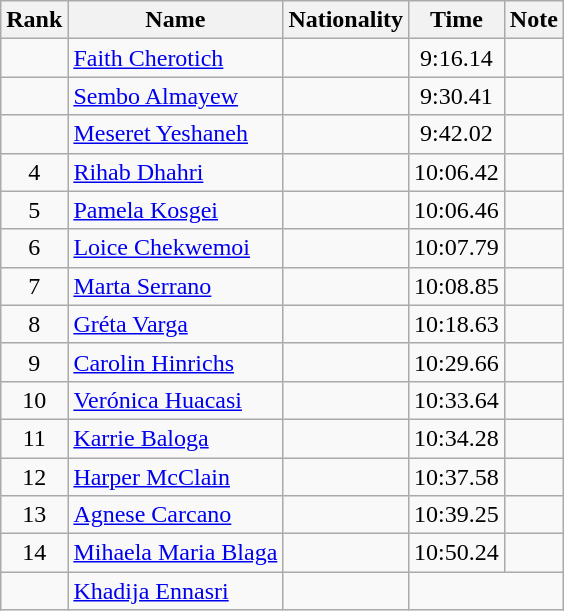<table class="wikitable sortable" style="text-align:center">
<tr>
<th>Rank</th>
<th>Name</th>
<th>Nationality</th>
<th>Time</th>
<th>Note</th>
</tr>
<tr>
<td></td>
<td align=left><a href='#'>Faith Cherotich</a></td>
<td align=left></td>
<td>9:16.14</td>
<td></td>
</tr>
<tr>
<td></td>
<td align=left><a href='#'>Sembo Almayew</a></td>
<td align=left></td>
<td>9:30.41</td>
<td></td>
</tr>
<tr>
<td></td>
<td align=left><a href='#'>Meseret Yeshaneh</a></td>
<td align=left></td>
<td>9:42.02</td>
<td></td>
</tr>
<tr>
<td>4</td>
<td align=left><a href='#'>Rihab Dhahri</a></td>
<td align=left></td>
<td>10:06.42</td>
<td></td>
</tr>
<tr>
<td>5</td>
<td align=left><a href='#'>Pamela Kosgei</a></td>
<td align=left></td>
<td>10:06.46</td>
<td></td>
</tr>
<tr>
<td>6</td>
<td align=left><a href='#'>Loice Chekwemoi</a></td>
<td align=left></td>
<td>10:07.79</td>
<td></td>
</tr>
<tr>
<td>7</td>
<td align=left><a href='#'>Marta Serrano</a></td>
<td align=left></td>
<td>10:08.85</td>
<td></td>
</tr>
<tr>
<td>8</td>
<td align=left><a href='#'>Gréta Varga</a></td>
<td align=left></td>
<td>10:18.63</td>
<td></td>
</tr>
<tr>
<td>9</td>
<td align=left><a href='#'>Carolin Hinrichs</a></td>
<td align=left></td>
<td>10:29.66</td>
<td></td>
</tr>
<tr>
<td>10</td>
<td align=left><a href='#'>Verónica Huacasi</a></td>
<td align=left></td>
<td>10:33.64</td>
<td></td>
</tr>
<tr>
<td>11</td>
<td align=left><a href='#'>Karrie Baloga</a></td>
<td align=left></td>
<td>10:34.28</td>
<td></td>
</tr>
<tr>
<td>12</td>
<td align=left><a href='#'>Harper McClain</a></td>
<td align=left></td>
<td>10:37.58</td>
<td></td>
</tr>
<tr>
<td>13</td>
<td align=left><a href='#'>Agnese Carcano</a></td>
<td align=left></td>
<td>10:39.25</td>
<td></td>
</tr>
<tr>
<td>14</td>
<td align=left><a href='#'>Mihaela Maria Blaga</a></td>
<td align=left></td>
<td>10:50.24</td>
<td></td>
</tr>
<tr>
<td></td>
<td align=left><a href='#'>Khadija Ennasri</a></td>
<td align=left></td>
<td colspan=2></td>
</tr>
</table>
